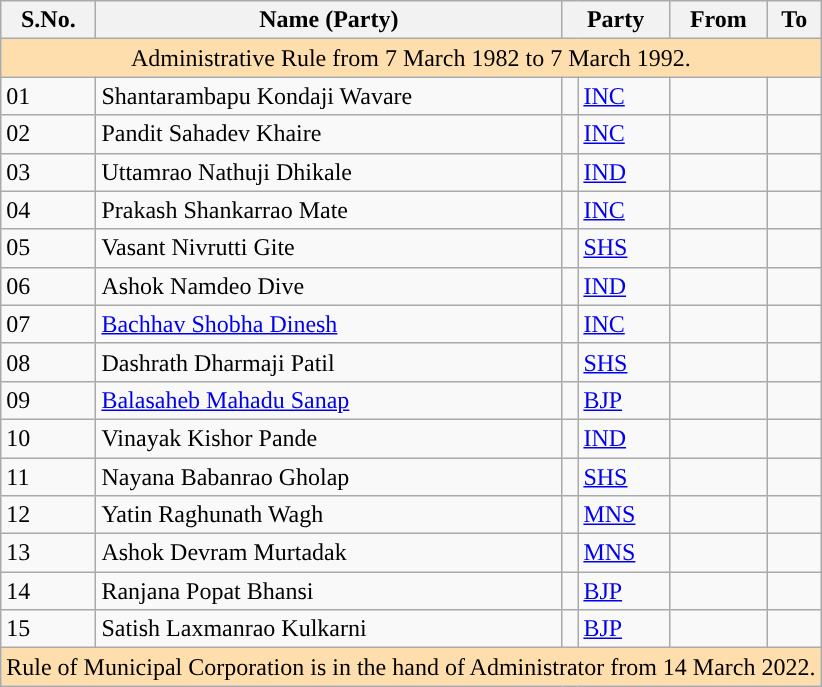<table class="sortable wikitable">
<tr>
<th>S.No.</th>
<th>Name (Party)</th>
<th colspan="2">Party</th>
<th>From</th>
<th>To</th>
</tr>
<tr>
<td colspan = 6 align = center style="background: #ffdead;">Administrative Rule from 7 March 1982 to 7 March 1992.</td>
</tr>
<tr>
<td>01</td>
<td>Shantarambapu Kondaji Wavare</td>
<td style="background-color: "></td>
<td><a href='#'>INC</a></td>
<td></td>
<td></td>
</tr>
<tr>
<td>02</td>
<td>Pandit Sahadev Khaire</td>
<td style="background-color: "></td>
<td><a href='#'>INC</a></td>
<td></td>
<td></td>
</tr>
<tr>
<td>03</td>
<td>Uttamrao Nathuji Dhikale</td>
<td style="background-color: "></td>
<td><a href='#'>IND</a></td>
<td></td>
<td></td>
</tr>
<tr>
<td>04</td>
<td>Prakash Shankarrao Mate</td>
<td style="background-color: "></td>
<td><a href='#'>INC</a></td>
<td></td>
<td></td>
</tr>
<tr>
<td>05</td>
<td>Vasant Nivrutti Gite</td>
<td style="background-color: "></td>
<td><a href='#'>SHS</a></td>
<td></td>
<td></td>
</tr>
<tr>
<td>06</td>
<td>Ashok Namdeo Dive</td>
<td style="background-color: "></td>
<td><a href='#'>IND</a></td>
<td></td>
<td></td>
</tr>
<tr>
<td>07</td>
<td><a href='#'>Bachhav Shobha Dinesh</a></td>
<td style="background-color: "></td>
<td><a href='#'>INC</a></td>
<td></td>
<td></td>
</tr>
<tr>
<td>08</td>
<td>Dashrath Dharmaji Patil</td>
<td style="background-color: "></td>
<td><a href='#'>SHS</a></td>
<td></td>
<td></td>
</tr>
<tr>
<td>09</td>
<td><a href='#'>Balasaheb Mahadu Sanap</a></td>
<td style="background-color: "></td>
<td><a href='#'>BJP</a></td>
<td></td>
<td></td>
</tr>
<tr>
<td>10</td>
<td>Vinayak Kishor Pande</td>
<td style="background-color: "></td>
<td><a href='#'>IND</a></td>
<td></td>
<td></td>
</tr>
<tr>
<td>11</td>
<td>Nayana Babanrao Gholap</td>
<td style="background-color: "></td>
<td><a href='#'>SHS</a></td>
<td></td>
<td></td>
</tr>
<tr>
<td>12</td>
<td>Yatin Raghunath Wagh</td>
<td style="background-color: "></td>
<td><a href='#'>MNS</a></td>
<td></td>
<td></td>
</tr>
<tr>
<td>13</td>
<td>Ashok Devram Murtadak</td>
<td style="background-color: "></td>
<td><a href='#'>MNS</a></td>
<td></td>
<td></td>
</tr>
<tr>
<td>14</td>
<td>Ranjana Popat Bhansi</td>
<td style="background-color: "></td>
<td><a href='#'>BJP</a></td>
<td></td>
<td></td>
</tr>
<tr>
<td>15</td>
<td>Satish Laxmanrao Kulkarni</td>
<td style="background-color: "></td>
<td><a href='#'>BJP</a></td>
<td></td>
<td></td>
</tr>
<tr>
<td colspan = 6 align = center style="background: #ffdead;">Rule of Municipal Corporation is in the hand of Administrator from 14 March 2022.</td>
</tr>
</table>
